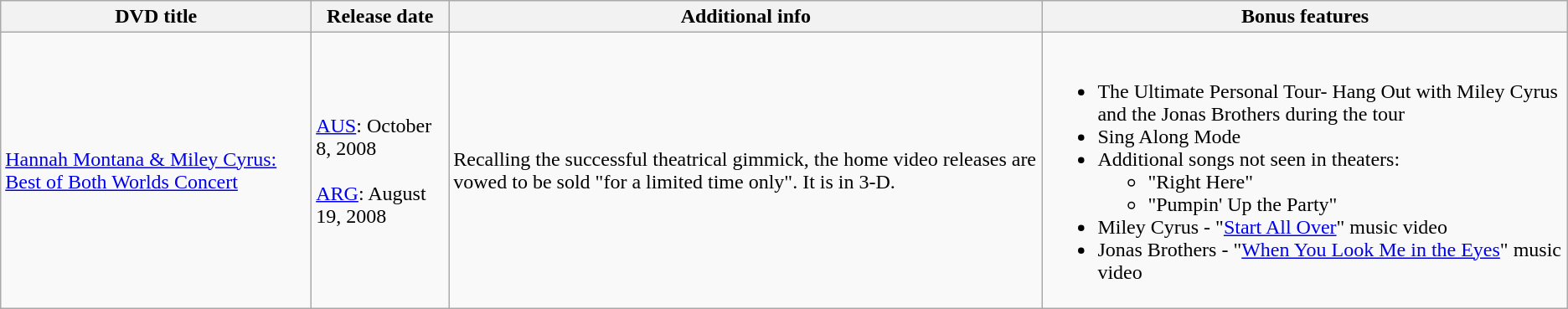<table class="wikitable">
<tr>
<th>DVD title</th>
<th>Release date</th>
<th>Additional info</th>
<th>Bonus features</th>
</tr>
<tr>
<td><a href='#'>Hannah Montana & Miley Cyrus: Best of Both Worlds Concert</a></td>
<td><a href='#'>AUS</a>: October 8, 2008<br><br><a href='#'>ARG</a>: August 19, 2008</td>
<td>Recalling the successful theatrical gimmick, the home video releases are vowed to be sold "for a limited time only". It is in 3-D.</td>
<td><br><ul><li>The Ultimate Personal Tour- Hang Out with Miley Cyrus and the Jonas Brothers during the tour</li><li>Sing Along Mode</li><li>Additional songs not seen in theaters:<ul><li>"Right Here"</li><li>"Pumpin' Up the Party"</li></ul></li><li>Miley Cyrus - "<a href='#'>Start All Over</a>" music video</li><li>Jonas Brothers - "<a href='#'>When You Look Me in the Eyes</a>" music video</li></ul></td>
</tr>
</table>
